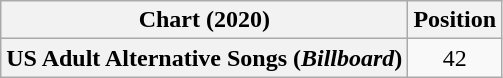<table class="wikitable plainrowheaders" style="text-align:center">
<tr>
<th scope="col">Chart (2020)</th>
<th scope="col">Position</th>
</tr>
<tr>
<th scope="row">US Adult Alternative Songs (<em>Billboard</em>)</th>
<td>42</td>
</tr>
</table>
